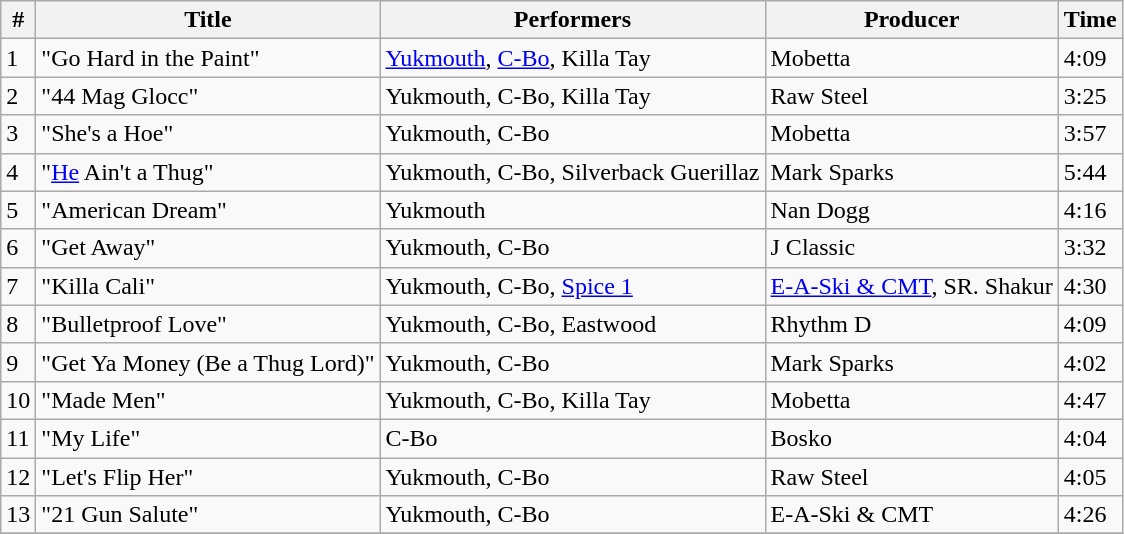<table class="wikitable">
<tr>
<th>#</th>
<th>Title</th>
<th>Performers</th>
<th>Producer</th>
<th>Time</th>
</tr>
<tr>
<td>1</td>
<td>"Go Hard in the Paint"</td>
<td><a href='#'>Yukmouth</a>, <a href='#'>C-Bo</a>, Killa Tay</td>
<td>Mobetta</td>
<td>4:09</td>
</tr>
<tr>
<td>2</td>
<td>"44 Mag Glocc"</td>
<td>Yukmouth, C-Bo, Killa Tay</td>
<td>Raw Steel</td>
<td>3:25</td>
</tr>
<tr>
<td>3</td>
<td>"She's a Hoe"</td>
<td>Yukmouth, C-Bo</td>
<td>Mobetta</td>
<td>3:57</td>
</tr>
<tr>
<td>4</td>
<td>"<a href='#'>He</a> Ain't a Thug"</td>
<td>Yukmouth, C-Bo, Silverback Guerillaz</td>
<td>Mark Sparks</td>
<td>5:44</td>
</tr>
<tr>
<td>5</td>
<td>"American Dream"</td>
<td>Yukmouth</td>
<td>Nan Dogg</td>
<td>4:16</td>
</tr>
<tr>
<td>6</td>
<td>"Get Away"</td>
<td>Yukmouth, C-Bo</td>
<td>J Classic</td>
<td>3:32</td>
</tr>
<tr>
<td>7</td>
<td>"Killa Cali"</td>
<td>Yukmouth, C-Bo, <a href='#'>Spice 1</a></td>
<td><a href='#'>E-A-Ski & CMT</a>, SR. Shakur</td>
<td>4:30</td>
</tr>
<tr>
<td>8</td>
<td>"Bulletproof Love"</td>
<td>Yukmouth, C-Bo, Eastwood</td>
<td>Rhythm D</td>
<td>4:09</td>
</tr>
<tr>
<td>9</td>
<td>"Get Ya Money (Be a Thug Lord)"</td>
<td>Yukmouth, C-Bo</td>
<td>Mark Sparks</td>
<td>4:02</td>
</tr>
<tr>
<td>10</td>
<td>"Made Men"</td>
<td>Yukmouth, C-Bo, Killa Tay</td>
<td>Mobetta</td>
<td>4:47</td>
</tr>
<tr>
<td>11</td>
<td>"My Life"</td>
<td>C-Bo</td>
<td>Bosko</td>
<td>4:04</td>
</tr>
<tr>
<td>12</td>
<td>"Let's Flip Her"</td>
<td>Yukmouth, C-Bo</td>
<td>Raw Steel</td>
<td>4:05</td>
</tr>
<tr>
<td>13</td>
<td>"21 Gun Salute"</td>
<td>Yukmouth, C-Bo</td>
<td>E-A-Ski & CMT</td>
<td>4:26</td>
</tr>
<tr>
</tr>
</table>
